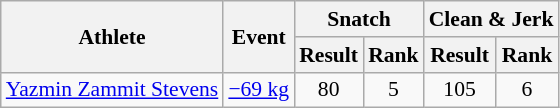<table class="wikitable" style="font-size:90%">
<tr>
<th rowspan="2">Athlete</th>
<th rowspan="2">Event</th>
<th colspan="2">Snatch</th>
<th colspan="2">Clean & Jerk</th>
</tr>
<tr>
<th>Result</th>
<th>Rank</th>
<th>Result</th>
<th>Rank</th>
</tr>
<tr align="center">
<td align="left"><a href='#'>Yazmin Zammit Stevens</a></td>
<td align="left"><a href='#'>−69 kg</a></td>
<td>80</td>
<td>5</td>
<td>105</td>
<td>6</td>
</tr>
</table>
